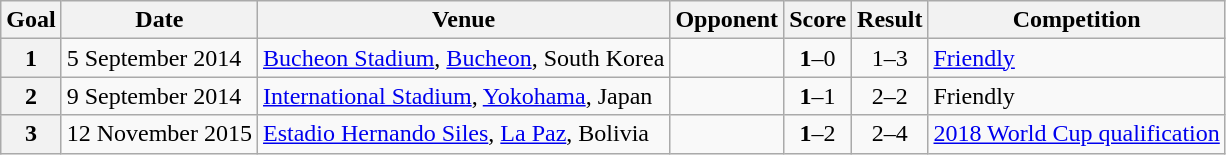<table class="wikitable sortable plainrowheaders">
<tr>
<th>Goal</th>
<th>Date</th>
<th>Venue</th>
<th>Opponent</th>
<th>Score</th>
<th>Result</th>
<th>Competition</th>
</tr>
<tr>
<th scope=row>1</th>
<td>5 September 2014</td>
<td><a href='#'>Bucheon Stadium</a>, <a href='#'>Bucheon</a>, South Korea</td>
<td></td>
<td align=center><strong>1</strong>–0</td>
<td align=center>1–3</td>
<td><a href='#'>Friendly</a></td>
</tr>
<tr>
<th scope=row>2</th>
<td>9 September 2014</td>
<td><a href='#'>International Stadium</a>, <a href='#'>Yokohama</a>, Japan</td>
<td></td>
<td align=center><strong>1</strong>–1</td>
<td align=center>2–2</td>
<td>Friendly</td>
</tr>
<tr>
<th scope=row>3</th>
<td>12 November 2015</td>
<td><a href='#'>Estadio Hernando Siles</a>, <a href='#'>La Paz</a>, Bolivia</td>
<td></td>
<td align=center><strong>1</strong>–2</td>
<td align=center>2–4</td>
<td><a href='#'>2018 World Cup qualification</a></td>
</tr>
</table>
